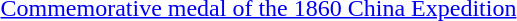<table>
<tr>
<td rowspan=2 style="width:60px; vertical-align:top;"></td>
<td><a href='#'>Commemorative medal of the 1860 China Expedition</a></td>
</tr>
<tr>
<td></td>
</tr>
</table>
